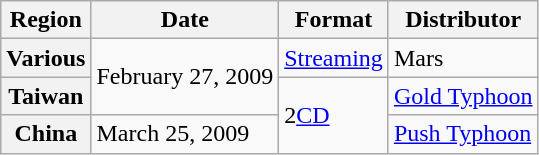<table class="wikitable plainrowheaders">
<tr>
<th>Region</th>
<th>Date</th>
<th>Format</th>
<th>Distributor</th>
</tr>
<tr>
<th scope="row">Various</th>
<td rowspan="2">February 27, 2009</td>
<td><a href='#'>Streaming</a></td>
<td>Mars</td>
</tr>
<tr>
<th scope="row">Taiwan</th>
<td rowspan="2">2<a href='#'>CD</a></td>
<td><a href='#'>Gold Typhoon</a></td>
</tr>
<tr>
<th scope="row">China</th>
<td>March 25, 2009</td>
<td><a href='#'>Push Typhoon</a></td>
</tr>
</table>
